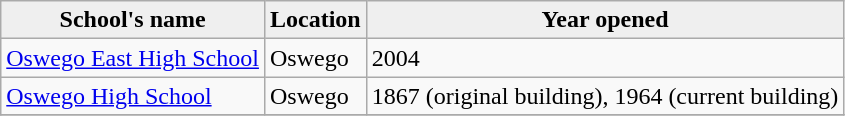<table class="wikitable">
<tr>
<th style="background:#efefef;">School's name</th>
<th style="background:#efefef;">Location</th>
<th style="background:#efefef;">Year opened</th>
</tr>
<tr>
<td><a href='#'>Oswego East High School</a></td>
<td>Oswego</td>
<td>2004</td>
</tr>
<tr>
<td><a href='#'>Oswego High School</a></td>
<td>Oswego</td>
<td>1867 (original building), 1964 (current building)</td>
</tr>
<tr>
</tr>
</table>
